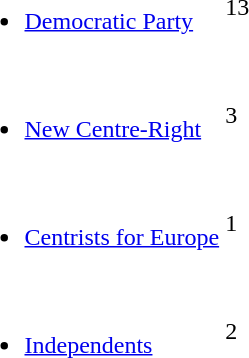<table>
<tr>
<td><br><ul><li><a href='#'>Democratic Party</a></li></ul></td>
<td><div>13</div></td>
</tr>
<tr>
<td><br><ul><li><a href='#'>New Centre-Right</a></li></ul></td>
<td><div>3</div></td>
</tr>
<tr>
<td><br><ul><li><a href='#'>Centrists for Europe</a></li></ul></td>
<td><div>1</div></td>
</tr>
<tr>
<td><br><ul><li><a href='#'>Independents</a></li></ul></td>
<td><div>2</div></td>
</tr>
</table>
